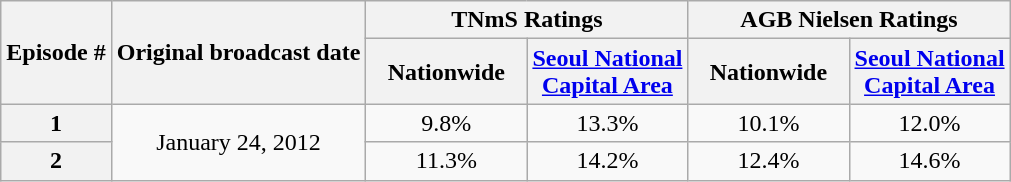<table class=wikitable style="text-align:center">
<tr>
<th rowspan="2">Episode #</th>
<th rowspan="2">Original broadcast date</th>
<th colspan="2">TNmS Ratings</th>
<th colspan="2">AGB Nielsen Ratings</th>
</tr>
<tr>
<th width=100>Nationwide</th>
<th width=100><a href='#'>Seoul National Capital Area</a></th>
<th width=100>Nationwide</th>
<th width=100><a href='#'>Seoul National Capital Area</a></th>
</tr>
<tr>
<th>1</th>
<td rowspan=2>January 24, 2012</td>
<td>9.8%</td>
<td>13.3%</td>
<td>10.1%</td>
<td>12.0%</td>
</tr>
<tr>
<th>2</th>
<td>11.3%</td>
<td>14.2%</td>
<td>12.4%</td>
<td>14.6%</td>
</tr>
</table>
